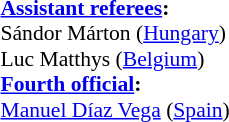<table width=100% style="font-size: 90%">
<tr>
<td><br><strong><a href='#'>Assistant referees</a>:</strong>
<br>Sándor Márton (<a href='#'>Hungary</a>)
<br>Luc Matthys (<a href='#'>Belgium</a>)
<br><strong><a href='#'>Fourth official</a>:</strong>
<br><a href='#'>Manuel Díaz Vega</a> (<a href='#'>Spain</a>)</td>
</tr>
</table>
